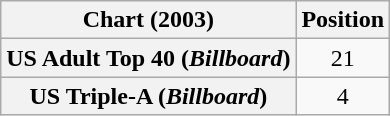<table class="wikitable plainrowheaders" style="text-align:center">
<tr>
<th>Chart (2003)</th>
<th>Position</th>
</tr>
<tr>
<th scope="row">US Adult Top 40 (<em>Billboard</em>)</th>
<td>21</td>
</tr>
<tr>
<th scope="row">US Triple-A (<em>Billboard</em>)</th>
<td>4</td>
</tr>
</table>
